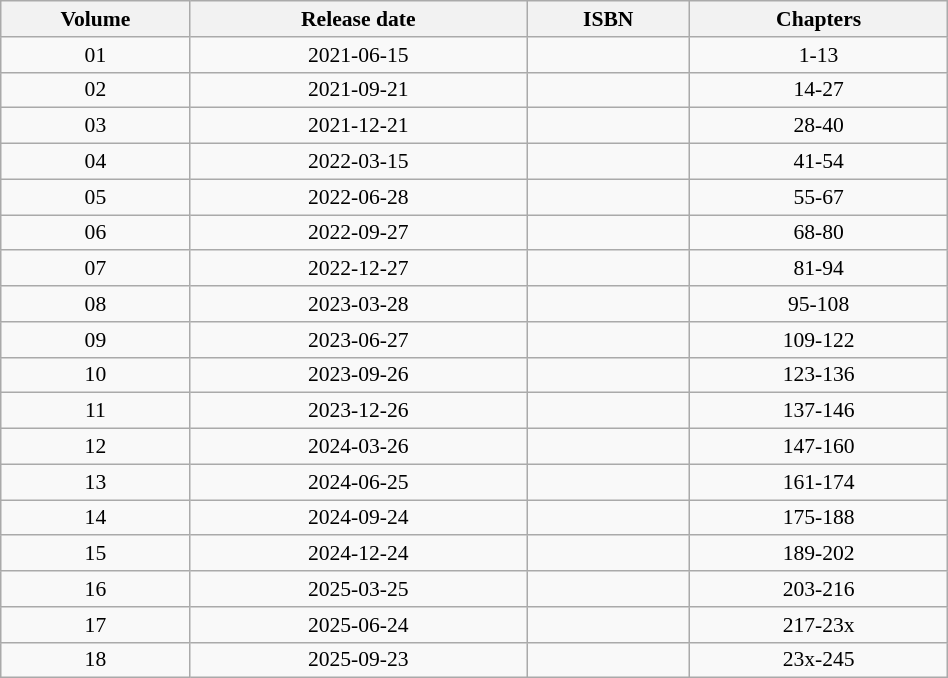<table class="wikitable" width="50%" style="font-size:90%;">
<tr>
<th width="20%">Volume</th>
<th>Release date</th>
<th>ISBN</th>
<th>Chapters</th>
</tr>
<tr align="center">
<td>01</td>
<td>2021-06-15</td>
<td></td>
<td>1-13</td>
</tr>
<tr align="center">
<td>02</td>
<td>2021-09-21</td>
<td></td>
<td>14-27</td>
</tr>
<tr align="center">
<td>03</td>
<td>2021-12-21</td>
<td></td>
<td>28-40</td>
</tr>
<tr align="center">
<td>04</td>
<td>2022-03-15</td>
<td></td>
<td>41-54</td>
</tr>
<tr align="center">
<td>05</td>
<td>2022-06-28</td>
<td></td>
<td>55-67</td>
</tr>
<tr align="center">
<td>06</td>
<td>2022-09-27</td>
<td></td>
<td>68-80</td>
</tr>
<tr align="center">
<td>07</td>
<td>2022-12-27</td>
<td></td>
<td>81-94</td>
</tr>
<tr align="center">
<td>08</td>
<td>2023-03-28</td>
<td></td>
<td>95-108</td>
</tr>
<tr align="center">
<td>09</td>
<td>2023-06-27</td>
<td></td>
<td>109-122</td>
</tr>
<tr align="center">
<td>10</td>
<td>2023-09-26</td>
<td></td>
<td>123-136</td>
</tr>
<tr align="center">
<td>11</td>
<td>2023-12-26</td>
<td></td>
<td>137-146</td>
</tr>
<tr align="center">
<td>12</td>
<td>2024-03-26</td>
<td></td>
<td>147-160</td>
</tr>
<tr align="center">
<td>13</td>
<td>2024-06-25</td>
<td></td>
<td>161-174</td>
</tr>
<tr align="center">
<td>14</td>
<td>2024-09-24</td>
<td></td>
<td>175-188</td>
</tr>
<tr align="center">
<td>15</td>
<td>2024-12-24</td>
<td></td>
<td>189-202</td>
</tr>
<tr align="center">
<td>16</td>
<td>2025-03-25</td>
<td></td>
<td>203-216</td>
</tr>
<tr align="center">
<td>17</td>
<td>2025-06-24</td>
<td></td>
<td>217-23x</td>
</tr>
<tr align="center">
<td>18</td>
<td>2025-09-23</td>
<td></td>
<td>23x-245</td>
</tr>
</table>
